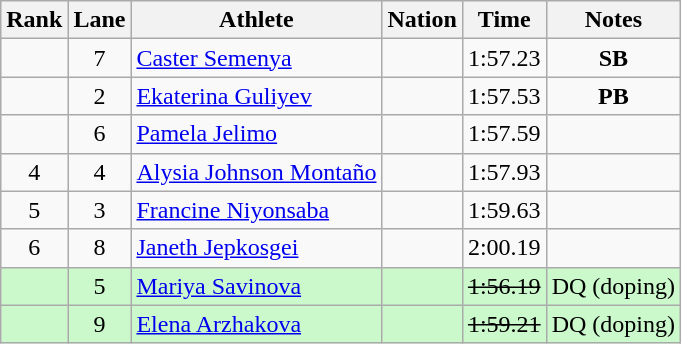<table class="wikitable sortable" style="text-align:center">
<tr>
<th>Rank</th>
<th>Lane</th>
<th>Athlete</th>
<th>Nation</th>
<th>Time</th>
<th>Notes</th>
</tr>
<tr>
<td></td>
<td>7</td>
<td align=left><a href='#'>Caster Semenya</a></td>
<td align=left></td>
<td>1:57.23</td>
<td><strong>SB</strong></td>
</tr>
<tr>
<td></td>
<td>2</td>
<td align=left><a href='#'>Ekaterina Guliyev</a></td>
<td align=left></td>
<td>1:57.53</td>
<td><strong>PB</strong></td>
</tr>
<tr>
<td></td>
<td>6</td>
<td align=left><a href='#'>Pamela Jelimo</a></td>
<td align=left></td>
<td>1:57.59</td>
<td></td>
</tr>
<tr>
<td>4</td>
<td>4</td>
<td align=left><a href='#'>Alysia Johnson Montaño</a></td>
<td align=left></td>
<td>1:57.93</td>
<td></td>
</tr>
<tr>
<td>5</td>
<td>3</td>
<td align=left><a href='#'>Francine Niyonsaba</a></td>
<td align=left></td>
<td>1:59.63</td>
<td></td>
</tr>
<tr>
<td>6</td>
<td>8</td>
<td align=left><a href='#'>Janeth Jepkosgei</a></td>
<td align=left></td>
<td>2:00.19</td>
<td></td>
</tr>
<tr bgcolor=ccf9cc>
<td></td>
<td>5</td>
<td align=left><a href='#'>Mariya Savinova</a></td>
<td align=left></td>
<td><s>1:56.19 </s></td>
<td>DQ (doping)</td>
</tr>
<tr bgcolor=ccf9cc>
<td></td>
<td>9</td>
<td align=left><a href='#'>Elena Arzhakova</a></td>
<td align=left></td>
<td><s>1:59.21 </s></td>
<td>DQ (doping)</td>
</tr>
</table>
